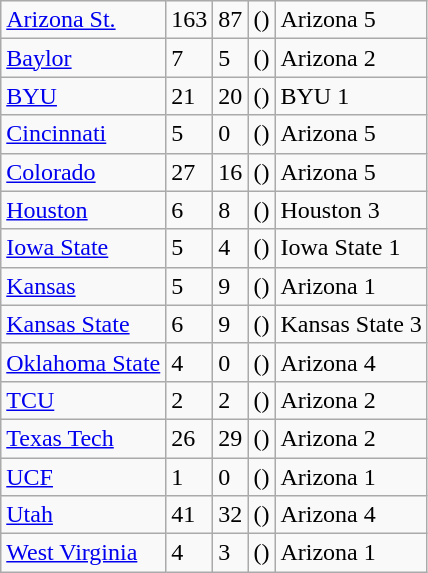<table class="wikitable sortable">
<tr>
<td><a href='#'>Arizona St.</a></td>
<td>163</td>
<td>87</td>
<td>()</td>
<td>Arizona 5</td>
</tr>
<tr>
<td><a href='#'>Baylor</a></td>
<td>7</td>
<td>5</td>
<td>()</td>
<td>Arizona 2</td>
</tr>
<tr>
<td><a href='#'>BYU</a></td>
<td>21</td>
<td>20</td>
<td>()</td>
<td>BYU 1</td>
</tr>
<tr>
<td><a href='#'>Cincinnati</a></td>
<td>5</td>
<td>0</td>
<td>()</td>
<td>Arizona 5</td>
</tr>
<tr>
<td><a href='#'>Colorado</a></td>
<td>27</td>
<td>16</td>
<td>()</td>
<td>Arizona 5</td>
</tr>
<tr>
<td><a href='#'>Houston</a></td>
<td>6</td>
<td>8</td>
<td>()</td>
<td>Houston 3</td>
</tr>
<tr>
<td><a href='#'>Iowa State</a></td>
<td>5</td>
<td>4</td>
<td>()</td>
<td>Iowa State 1</td>
</tr>
<tr>
<td><a href='#'>Kansas</a></td>
<td>5</td>
<td>9</td>
<td>()</td>
<td>Arizona 1</td>
</tr>
<tr>
<td><a href='#'>Kansas State</a></td>
<td>6</td>
<td>9</td>
<td>()</td>
<td>Kansas State 3</td>
</tr>
<tr>
<td><a href='#'>Oklahoma State</a></td>
<td>4</td>
<td>0</td>
<td>()</td>
<td>Arizona 4</td>
</tr>
<tr>
<td><a href='#'>TCU</a></td>
<td>2</td>
<td>2</td>
<td>()</td>
<td>Arizona 2</td>
</tr>
<tr>
<td><a href='#'>Texas Tech</a></td>
<td>26</td>
<td>29</td>
<td>()</td>
<td>Arizona 2</td>
</tr>
<tr>
<td><a href='#'>UCF</a></td>
<td>1</td>
<td>0</td>
<td>()</td>
<td>Arizona 1</td>
</tr>
<tr>
<td><a href='#'>Utah</a></td>
<td>41</td>
<td>32</td>
<td>()</td>
<td>Arizona 4</td>
</tr>
<tr>
<td><a href='#'>West Virginia</a></td>
<td>4</td>
<td>3</td>
<td>()</td>
<td>Arizona 1</td>
</tr>
</table>
